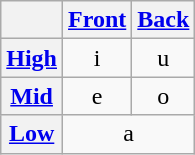<table class="wikitable">
<tr>
<th></th>
<th><a href='#'>Front</a></th>
<th><a href='#'>Back</a></th>
</tr>
<tr align=center>
<th><a href='#'>High</a></th>
<td>i</td>
<td>u</td>
</tr>
<tr align=center>
<th><a href='#'>Mid</a></th>
<td>e</td>
<td>o</td>
</tr>
<tr align=center>
<th><a href='#'>Low</a></th>
<td colspan="2">a</td>
</tr>
</table>
